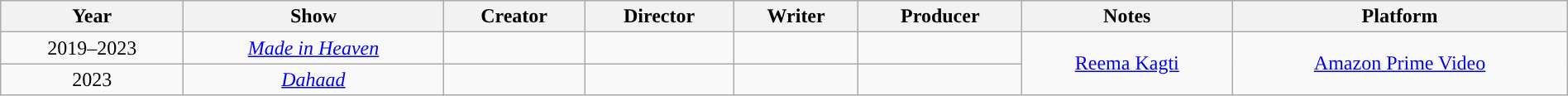<table class="wikitable" style="width: 100%; text-align: center;">
<tr>
<th>Year</th>
<th>Show</th>
<th>Creator</th>
<th>Director</th>
<th>Writer</th>
<th>Producer</th>
<th>Notes</th>
<th>Platform</th>
</tr>
<tr>
<td style="text-align:center;">2019–2023</td>
<td><em><a href='#'>Made in Heaven</a></em></td>
<td></td>
<td></td>
<td></td>
<td></td>
<td rowspan=2> <a href='#'>Reema Kagti</a></td>
<td rowspan=2><a href='#'>Amazon Prime Video</a></td>
</tr>
<tr>
<td style="text-align:center;">2023</td>
<td><em><a href='#'>Dahaad</a></em></td>
<td></td>
<td></td>
<td></td>
<td></td>
</tr>
</table>
